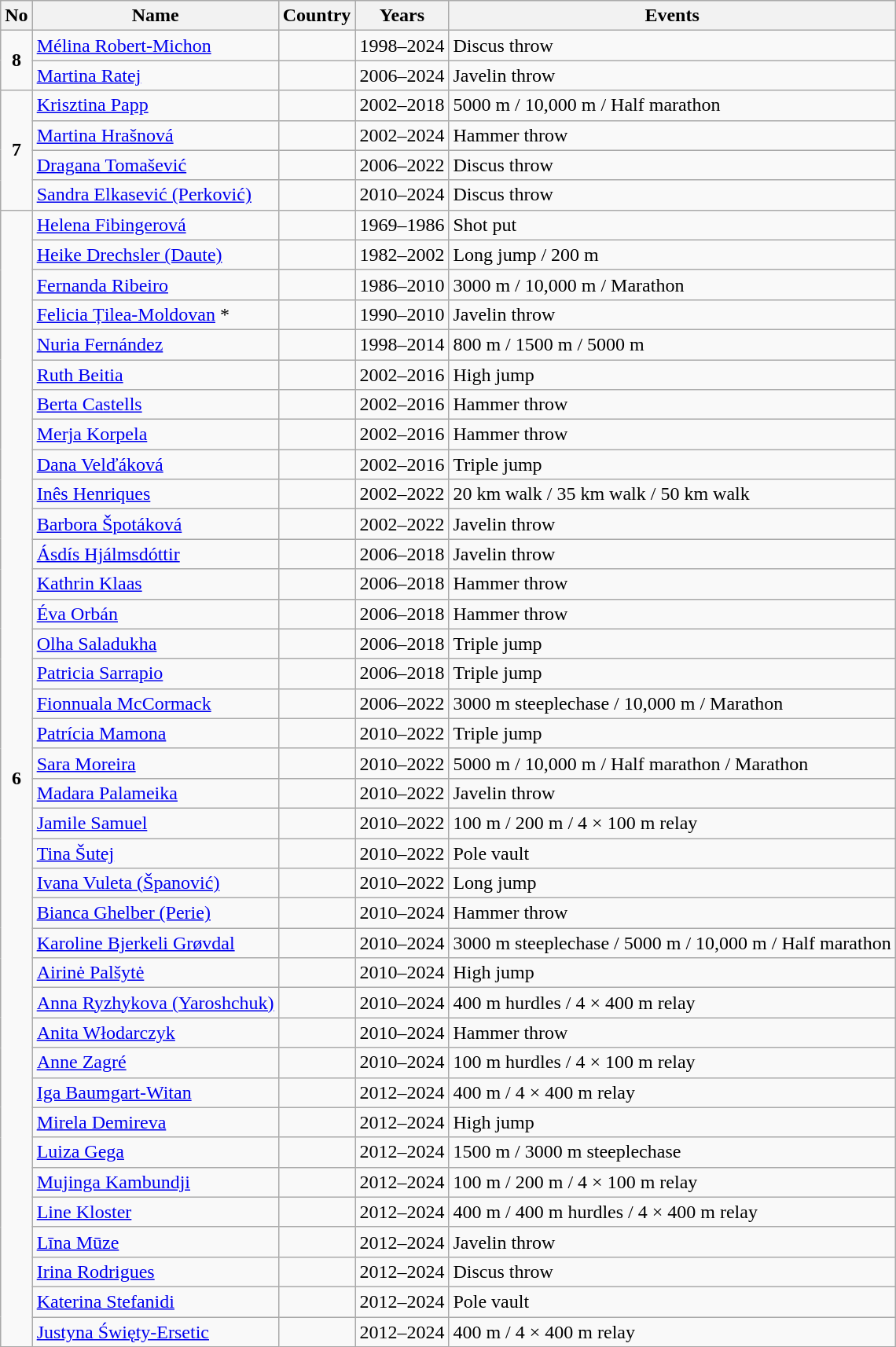<table class="wikitable sortable">
<tr>
<th>No</th>
<th>Name</th>
<th>Country</th>
<th>Years</th>
<th>Events</th>
</tr>
<tr>
<td rowspan=2 align=center><strong>8</strong></td>
<td><a href='#'>Mélina Robert-Michon</a></td>
<td></td>
<td>1998–2024</td>
<td>Discus throw</td>
</tr>
<tr>
<td><a href='#'>Martina Ratej</a></td>
<td></td>
<td>2006–2024</td>
<td>Javelin throw</td>
</tr>
<tr>
<td rowspan=4 align=center><strong>7</strong></td>
<td><a href='#'>Krisztina Papp</a></td>
<td></td>
<td>2002–2018</td>
<td>5000 m / 10,000 m / Half marathon</td>
</tr>
<tr>
<td><a href='#'>Martina Hrašnová</a></td>
<td></td>
<td>2002–2024</td>
<td>Hammer throw</td>
</tr>
<tr>
<td><a href='#'>Dragana Tomašević</a></td>
<td></td>
<td>2006–2022</td>
<td>Discus throw</td>
</tr>
<tr>
<td><a href='#'>Sandra Elkasević (Perković)</a></td>
<td></td>
<td>2010–2024</td>
<td>Discus throw</td>
</tr>
<tr>
<td rowspan=38 align=center><strong>6</strong></td>
<td><a href='#'>Helena Fibingerová</a></td>
<td></td>
<td>1969–1986</td>
<td>Shot put</td>
</tr>
<tr>
<td><a href='#'>Heike Drechsler (Daute)</a></td>
<td><br></td>
<td>1982–2002</td>
<td>Long jump / 200 m</td>
</tr>
<tr>
<td><a href='#'>Fernanda Ribeiro</a></td>
<td></td>
<td>1986–2010</td>
<td>3000 m / 10,000 m / Marathon</td>
</tr>
<tr>
<td><a href='#'>Felicia Țilea-Moldovan</a> *</td>
<td></td>
<td>1990–2010</td>
<td>Javelin throw</td>
</tr>
<tr>
<td><a href='#'>Nuria Fernández</a></td>
<td></td>
<td>1998–2014</td>
<td>800 m / 1500 m / 5000 m</td>
</tr>
<tr>
<td><a href='#'>Ruth Beitia</a></td>
<td></td>
<td>2002–2016</td>
<td>High jump</td>
</tr>
<tr>
<td><a href='#'>Berta Castells</a></td>
<td></td>
<td>2002–2016</td>
<td>Hammer throw</td>
</tr>
<tr>
<td><a href='#'>Merja Korpela</a></td>
<td></td>
<td>2002–2016</td>
<td>Hammer throw</td>
</tr>
<tr>
<td><a href='#'>Dana Velďáková</a></td>
<td></td>
<td>2002–2016</td>
<td>Triple jump</td>
</tr>
<tr>
<td><a href='#'>Inês Henriques</a></td>
<td></td>
<td>2002–2022</td>
<td>20 km walk / 35 km walk / 50 km walk</td>
</tr>
<tr>
<td><a href='#'>Barbora Špotáková</a></td>
<td></td>
<td>2002–2022</td>
<td>Javelin throw</td>
</tr>
<tr>
<td><a href='#'>Ásdís Hjálmsdóttir</a></td>
<td></td>
<td>2006–2018</td>
<td>Javelin throw</td>
</tr>
<tr>
<td><a href='#'>Kathrin Klaas</a></td>
<td></td>
<td>2006–2018</td>
<td>Hammer throw</td>
</tr>
<tr>
<td><a href='#'>Éva Orbán</a></td>
<td></td>
<td>2006–2018</td>
<td>Hammer throw</td>
</tr>
<tr>
<td><a href='#'>Olha Saladukha</a></td>
<td></td>
<td>2006–2018</td>
<td>Triple jump</td>
</tr>
<tr>
<td><a href='#'>Patricia Sarrapio</a></td>
<td></td>
<td>2006–2018</td>
<td>Triple jump</td>
</tr>
<tr>
<td><a href='#'>Fionnuala McCormack</a></td>
<td></td>
<td>2006–2022</td>
<td>3000 m steeplechase / 10,000 m / Marathon</td>
</tr>
<tr>
<td><a href='#'>Patrícia Mamona</a></td>
<td></td>
<td>2010–2022</td>
<td>Triple jump</td>
</tr>
<tr>
<td><a href='#'>Sara Moreira</a></td>
<td></td>
<td>2010–2022</td>
<td>5000 m / 10,000 m / Half marathon / Marathon</td>
</tr>
<tr>
<td><a href='#'>Madara Palameika</a></td>
<td></td>
<td>2010–2022</td>
<td>Javelin throw</td>
</tr>
<tr>
<td><a href='#'>Jamile Samuel</a></td>
<td></td>
<td>2010–2022</td>
<td>100 m / 200 m / 4 × 100 m relay</td>
</tr>
<tr>
<td><a href='#'>Tina Šutej</a></td>
<td></td>
<td>2010–2022</td>
<td>Pole vault</td>
</tr>
<tr>
<td><a href='#'>Ivana Vuleta (Španović)</a></td>
<td></td>
<td>2010–2022</td>
<td>Long jump</td>
</tr>
<tr>
<td><a href='#'>Bianca Ghelber (Perie)</a></td>
<td></td>
<td>2010–2024</td>
<td>Hammer throw</td>
</tr>
<tr>
<td><a href='#'>Karoline Bjerkeli Grøvdal</a></td>
<td></td>
<td>2010–2024</td>
<td>3000 m steeplechase / 5000 m / 10,000 m / Half marathon</td>
</tr>
<tr>
<td><a href='#'>Airinė Palšytė</a></td>
<td></td>
<td>2010–2024</td>
<td>High jump</td>
</tr>
<tr>
<td><a href='#'>Anna Ryzhykova (Yaroshchuk)</a></td>
<td></td>
<td>2010–2024</td>
<td>400 m hurdles / 4 × 400 m relay</td>
</tr>
<tr>
<td><a href='#'>Anita Włodarczyk</a></td>
<td></td>
<td>2010–2024</td>
<td>Hammer throw</td>
</tr>
<tr>
<td><a href='#'>Anne Zagré</a></td>
<td></td>
<td>2010–2024</td>
<td>100 m hurdles / 4 × 100 m relay</td>
</tr>
<tr>
<td><a href='#'>Iga Baumgart-Witan</a></td>
<td></td>
<td>2012–2024</td>
<td>400 m / 4 × 400 m relay</td>
</tr>
<tr>
<td><a href='#'>Mirela Demireva</a></td>
<td></td>
<td>2012–2024</td>
<td>High jump</td>
</tr>
<tr>
<td><a href='#'>Luiza Gega</a></td>
<td></td>
<td>2012–2024</td>
<td>1500 m / 3000 m steeplechase</td>
</tr>
<tr>
<td><a href='#'>Mujinga Kambundji</a></td>
<td></td>
<td>2012–2024</td>
<td>100 m / 200 m / 4 × 100 m relay</td>
</tr>
<tr>
<td><a href='#'>Line Kloster</a></td>
<td></td>
<td>2012–2024</td>
<td>400 m / 400 m hurdles / 4 × 400 m relay</td>
</tr>
<tr>
<td><a href='#'>Līna Mūze</a></td>
<td></td>
<td>2012–2024</td>
<td>Javelin throw</td>
</tr>
<tr>
<td><a href='#'>Irina Rodrigues</a></td>
<td></td>
<td>2012–2024</td>
<td>Discus throw</td>
</tr>
<tr>
<td><a href='#'>Katerina Stefanidi</a></td>
<td></td>
<td>2012–2024</td>
<td>Pole vault</td>
</tr>
<tr>
<td><a href='#'>Justyna Święty-Ersetic</a></td>
<td></td>
<td>2012–2024</td>
<td>400 m / 4 × 400 m relay</td>
</tr>
</table>
